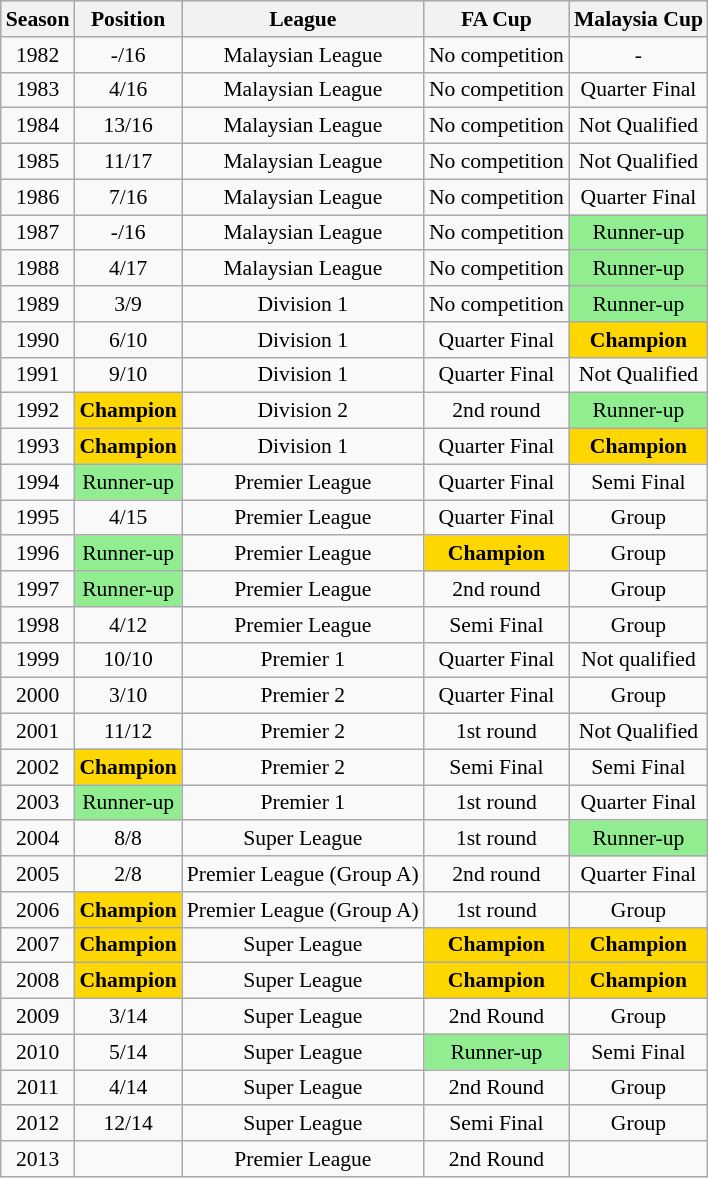<table class="wikitable" style="font-size:90%; text-align:center;">
<tr bgcolor="#CCCCCC" align="center">
<th>Season</th>
<th>Position</th>
<th>League</th>
<th>FA Cup</th>
<th>Malaysia Cup</th>
</tr>
<tr>
<td>1982</td>
<td>-/16</td>
<td>Malaysian League</td>
<td>No competition</td>
<td>-</td>
</tr>
<tr>
<td>1983</td>
<td>4/16</td>
<td>Malaysian League</td>
<td>No competition</td>
<td>Quarter Final</td>
</tr>
<tr>
<td>1984</td>
<td>13/16</td>
<td>Malaysian League</td>
<td>No competition</td>
<td>Not Qualified</td>
</tr>
<tr>
<td>1985</td>
<td>11/17</td>
<td>Malaysian League</td>
<td>No competition</td>
<td>Not Qualified</td>
</tr>
<tr>
<td>1986</td>
<td>7/16</td>
<td>Malaysian League</td>
<td>No competition</td>
<td>Quarter Final</td>
</tr>
<tr>
<td>1987</td>
<td>-/16</td>
<td>Malaysian League</td>
<td>No competition</td>
<td style="background:lightgreen;">Runner-up</td>
</tr>
<tr>
<td>1988</td>
<td>4/17</td>
<td>Malaysian League</td>
<td>No competition</td>
<td style="background:lightgreen;">Runner-up</td>
</tr>
<tr>
<td>1989</td>
<td>3/9</td>
<td>Division 1</td>
<td>No competition</td>
<td style="background:lightgreen;">Runner-up</td>
</tr>
<tr>
<td>1990</td>
<td>6/10</td>
<td>Division 1</td>
<td>Quarter Final</td>
<td style="background:gold;"><strong>Champion</strong></td>
</tr>
<tr>
<td>1991</td>
<td>9/10</td>
<td>Division 1</td>
<td>Quarter Final</td>
<td>Not Qualified</td>
</tr>
<tr>
<td>1992</td>
<td style="background:gold;"><strong>Champion</strong></td>
<td>Division 2</td>
<td>2nd round</td>
<td style="background:lightgreen;">Runner-up</td>
</tr>
<tr>
<td>1993</td>
<td style="background:gold;"><strong>Champion</strong></td>
<td>Division 1</td>
<td>Quarter Final</td>
<td style="background:gold;"><strong>Champion</strong></td>
</tr>
<tr>
<td>1994</td>
<td style="background:lightgreen;">Runner-up</td>
<td>Premier League</td>
<td>Quarter Final</td>
<td>Semi Final</td>
</tr>
<tr>
<td>1995</td>
<td>4/15</td>
<td>Premier League</td>
<td>Quarter Final</td>
<td>Group</td>
</tr>
<tr>
<td>1996</td>
<td style="background:lightgreen;">Runner-up</td>
<td>Premier League</td>
<td style="background:gold;"><strong>Champion</strong></td>
<td>Group</td>
</tr>
<tr>
<td>1997</td>
<td style="background:lightgreen;">Runner-up</td>
<td>Premier League</td>
<td>2nd round</td>
<td>Group</td>
</tr>
<tr>
<td>1998</td>
<td>4/12</td>
<td>Premier League</td>
<td>Semi Final</td>
<td>Group</td>
</tr>
<tr>
<td>1999</td>
<td>10/10</td>
<td>Premier 1</td>
<td>Quarter Final</td>
<td>Not qualified</td>
</tr>
<tr>
<td>2000</td>
<td>3/10</td>
<td>Premier 2</td>
<td>Quarter Final</td>
<td>Group</td>
</tr>
<tr>
<td>2001</td>
<td>11/12</td>
<td>Premier 2</td>
<td>1st round</td>
<td>Not Qualified</td>
</tr>
<tr>
<td>2002</td>
<td style="background:gold;"><strong>Champion</strong></td>
<td>Premier 2</td>
<td>Semi Final</td>
<td>Semi Final</td>
</tr>
<tr>
<td>2003</td>
<td style="background:lightgreen;">Runner-up</td>
<td>Premier 1</td>
<td>1st round</td>
<td>Quarter Final</td>
</tr>
<tr>
<td>2004</td>
<td>8/8</td>
<td>Super League</td>
<td>1st round</td>
<td style="background:lightgreen;">Runner-up</td>
</tr>
<tr>
<td>2005</td>
<td>2/8</td>
<td>Premier League (Group A)</td>
<td>2nd round</td>
<td>Quarter Final</td>
</tr>
<tr>
<td>2006</td>
<td style="background:gold;"><strong>Champion</strong></td>
<td>Premier League (Group A)</td>
<td>1st round</td>
<td>Group</td>
</tr>
<tr>
<td>2007</td>
<td style="background:gold;"><strong>Champion</strong></td>
<td>Super League</td>
<td style="background:gold;"><strong>Champion</strong></td>
<td style="background:gold;"><strong>Champion</strong></td>
</tr>
<tr>
<td>2008</td>
<td style="background:gold;"><strong>Champion</strong></td>
<td>Super League</td>
<td style="background:gold;"><strong>Champion</strong></td>
<td style="background:gold;"><strong>Champion</strong></td>
</tr>
<tr>
<td>2009</td>
<td>3/14</td>
<td>Super League</td>
<td>2nd Round</td>
<td>Group</td>
</tr>
<tr>
<td>2010</td>
<td>5/14</td>
<td>Super League</td>
<td style="background:lightgreen;">Runner-up</td>
<td>Semi Final</td>
</tr>
<tr>
<td>2011</td>
<td>4/14</td>
<td>Super League</td>
<td>2nd Round</td>
<td>Group</td>
</tr>
<tr>
<td>2012</td>
<td>12/14</td>
<td>Super League</td>
<td>Semi Final</td>
<td>Group</td>
</tr>
<tr>
<td>2013</td>
<td></td>
<td>Premier League</td>
<td>2nd Round</td>
<td></td>
</tr>
</table>
